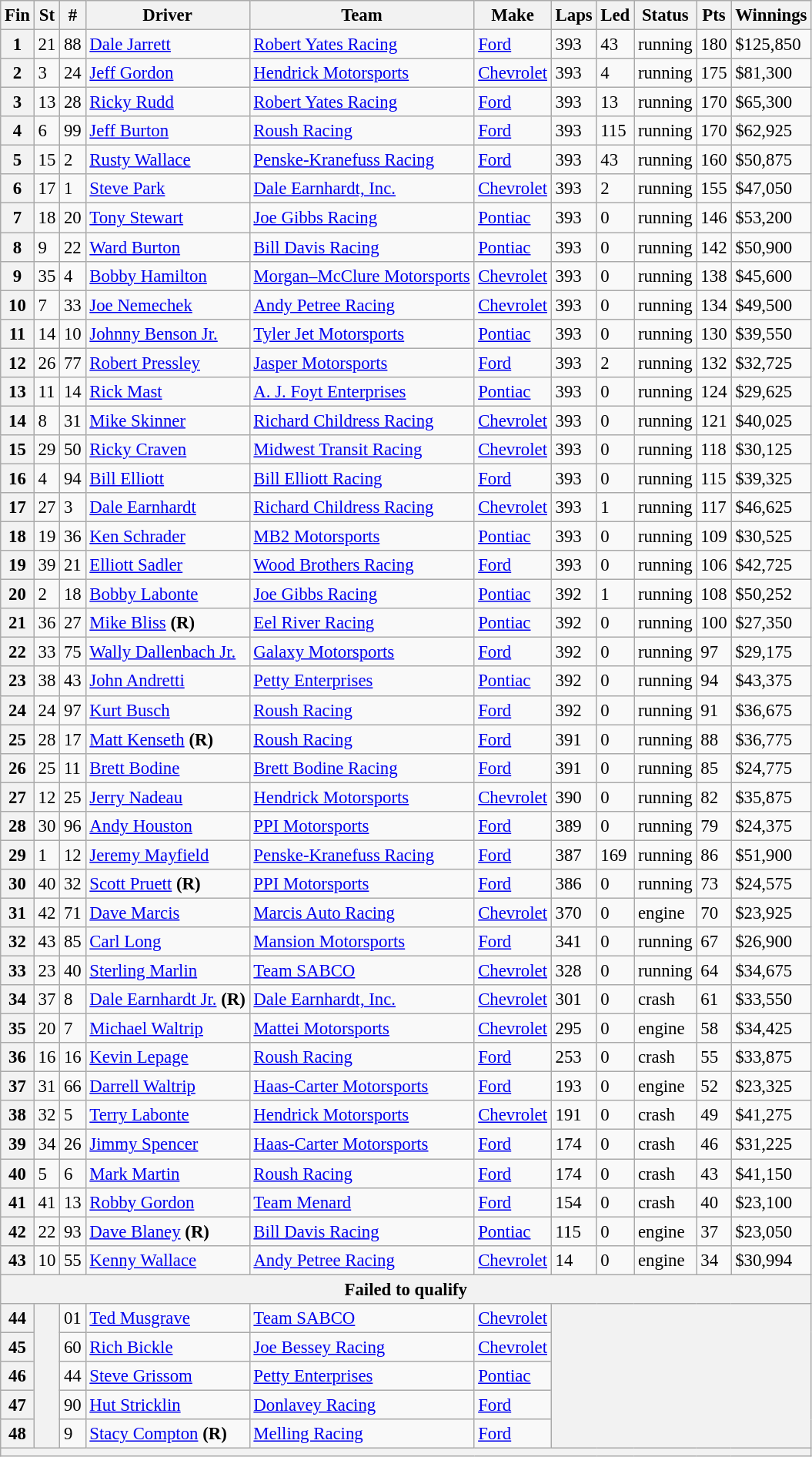<table class="wikitable" style="font-size:95%">
<tr>
<th>Fin</th>
<th>St</th>
<th>#</th>
<th>Driver</th>
<th>Team</th>
<th>Make</th>
<th>Laps</th>
<th>Led</th>
<th>Status</th>
<th>Pts</th>
<th>Winnings</th>
</tr>
<tr>
<th>1</th>
<td>21</td>
<td>88</td>
<td><a href='#'>Dale Jarrett</a></td>
<td><a href='#'>Robert Yates Racing</a></td>
<td><a href='#'>Ford</a></td>
<td>393</td>
<td>43</td>
<td>running</td>
<td>180</td>
<td>$125,850</td>
</tr>
<tr>
<th>2</th>
<td>3</td>
<td>24</td>
<td><a href='#'>Jeff Gordon</a></td>
<td><a href='#'>Hendrick Motorsports</a></td>
<td><a href='#'>Chevrolet</a></td>
<td>393</td>
<td>4</td>
<td>running</td>
<td>175</td>
<td>$81,300</td>
</tr>
<tr>
<th>3</th>
<td>13</td>
<td>28</td>
<td><a href='#'>Ricky Rudd</a></td>
<td><a href='#'>Robert Yates Racing</a></td>
<td><a href='#'>Ford</a></td>
<td>393</td>
<td>13</td>
<td>running</td>
<td>170</td>
<td>$65,300</td>
</tr>
<tr>
<th>4</th>
<td>6</td>
<td>99</td>
<td><a href='#'>Jeff Burton</a></td>
<td><a href='#'>Roush Racing</a></td>
<td><a href='#'>Ford</a></td>
<td>393</td>
<td>115</td>
<td>running</td>
<td>170</td>
<td>$62,925</td>
</tr>
<tr>
<th>5</th>
<td>15</td>
<td>2</td>
<td><a href='#'>Rusty Wallace</a></td>
<td><a href='#'>Penske-Kranefuss Racing</a></td>
<td><a href='#'>Ford</a></td>
<td>393</td>
<td>43</td>
<td>running</td>
<td>160</td>
<td>$50,875</td>
</tr>
<tr>
<th>6</th>
<td>17</td>
<td>1</td>
<td><a href='#'>Steve Park</a></td>
<td><a href='#'>Dale Earnhardt, Inc.</a></td>
<td><a href='#'>Chevrolet</a></td>
<td>393</td>
<td>2</td>
<td>running</td>
<td>155</td>
<td>$47,050</td>
</tr>
<tr>
<th>7</th>
<td>18</td>
<td>20</td>
<td><a href='#'>Tony Stewart</a></td>
<td><a href='#'>Joe Gibbs Racing</a></td>
<td><a href='#'>Pontiac</a></td>
<td>393</td>
<td>0</td>
<td>running</td>
<td>146</td>
<td>$53,200</td>
</tr>
<tr>
<th>8</th>
<td>9</td>
<td>22</td>
<td><a href='#'>Ward Burton</a></td>
<td><a href='#'>Bill Davis Racing</a></td>
<td><a href='#'>Pontiac</a></td>
<td>393</td>
<td>0</td>
<td>running</td>
<td>142</td>
<td>$50,900</td>
</tr>
<tr>
<th>9</th>
<td>35</td>
<td>4</td>
<td><a href='#'>Bobby Hamilton</a></td>
<td><a href='#'>Morgan–McClure Motorsports</a></td>
<td><a href='#'>Chevrolet</a></td>
<td>393</td>
<td>0</td>
<td>running</td>
<td>138</td>
<td>$45,600</td>
</tr>
<tr>
<th>10</th>
<td>7</td>
<td>33</td>
<td><a href='#'>Joe Nemechek</a></td>
<td><a href='#'>Andy Petree Racing</a></td>
<td><a href='#'>Chevrolet</a></td>
<td>393</td>
<td>0</td>
<td>running</td>
<td>134</td>
<td>$49,500</td>
</tr>
<tr>
<th>11</th>
<td>14</td>
<td>10</td>
<td><a href='#'>Johnny Benson Jr.</a></td>
<td><a href='#'>Tyler Jet Motorsports</a></td>
<td><a href='#'>Pontiac</a></td>
<td>393</td>
<td>0</td>
<td>running</td>
<td>130</td>
<td>$39,550</td>
</tr>
<tr>
<th>12</th>
<td>26</td>
<td>77</td>
<td><a href='#'>Robert Pressley</a></td>
<td><a href='#'>Jasper Motorsports</a></td>
<td><a href='#'>Ford</a></td>
<td>393</td>
<td>2</td>
<td>running</td>
<td>132</td>
<td>$32,725</td>
</tr>
<tr>
<th>13</th>
<td>11</td>
<td>14</td>
<td><a href='#'>Rick Mast</a></td>
<td><a href='#'>A. J. Foyt Enterprises</a></td>
<td><a href='#'>Pontiac</a></td>
<td>393</td>
<td>0</td>
<td>running</td>
<td>124</td>
<td>$29,625</td>
</tr>
<tr>
<th>14</th>
<td>8</td>
<td>31</td>
<td><a href='#'>Mike Skinner</a></td>
<td><a href='#'>Richard Childress Racing</a></td>
<td><a href='#'>Chevrolet</a></td>
<td>393</td>
<td>0</td>
<td>running</td>
<td>121</td>
<td>$40,025</td>
</tr>
<tr>
<th>15</th>
<td>29</td>
<td>50</td>
<td><a href='#'>Ricky Craven</a></td>
<td><a href='#'>Midwest Transit Racing</a></td>
<td><a href='#'>Chevrolet</a></td>
<td>393</td>
<td>0</td>
<td>running</td>
<td>118</td>
<td>$30,125</td>
</tr>
<tr>
<th>16</th>
<td>4</td>
<td>94</td>
<td><a href='#'>Bill Elliott</a></td>
<td><a href='#'>Bill Elliott Racing</a></td>
<td><a href='#'>Ford</a></td>
<td>393</td>
<td>0</td>
<td>running</td>
<td>115</td>
<td>$39,325</td>
</tr>
<tr>
<th>17</th>
<td>27</td>
<td>3</td>
<td><a href='#'>Dale Earnhardt</a></td>
<td><a href='#'>Richard Childress Racing</a></td>
<td><a href='#'>Chevrolet</a></td>
<td>393</td>
<td>1</td>
<td>running</td>
<td>117</td>
<td>$46,625</td>
</tr>
<tr>
<th>18</th>
<td>19</td>
<td>36</td>
<td><a href='#'>Ken Schrader</a></td>
<td><a href='#'>MB2 Motorsports</a></td>
<td><a href='#'>Pontiac</a></td>
<td>393</td>
<td>0</td>
<td>running</td>
<td>109</td>
<td>$30,525</td>
</tr>
<tr>
<th>19</th>
<td>39</td>
<td>21</td>
<td><a href='#'>Elliott Sadler</a></td>
<td><a href='#'>Wood Brothers Racing</a></td>
<td><a href='#'>Ford</a></td>
<td>393</td>
<td>0</td>
<td>running</td>
<td>106</td>
<td>$42,725</td>
</tr>
<tr>
<th>20</th>
<td>2</td>
<td>18</td>
<td><a href='#'>Bobby Labonte</a></td>
<td><a href='#'>Joe Gibbs Racing</a></td>
<td><a href='#'>Pontiac</a></td>
<td>392</td>
<td>1</td>
<td>running</td>
<td>108</td>
<td>$50,252</td>
</tr>
<tr>
<th>21</th>
<td>36</td>
<td>27</td>
<td><a href='#'>Mike Bliss</a> <strong>(R)</strong></td>
<td><a href='#'>Eel River Racing</a></td>
<td><a href='#'>Pontiac</a></td>
<td>392</td>
<td>0</td>
<td>running</td>
<td>100</td>
<td>$27,350</td>
</tr>
<tr>
<th>22</th>
<td>33</td>
<td>75</td>
<td><a href='#'>Wally Dallenbach Jr.</a></td>
<td><a href='#'>Galaxy Motorsports</a></td>
<td><a href='#'>Ford</a></td>
<td>392</td>
<td>0</td>
<td>running</td>
<td>97</td>
<td>$29,175</td>
</tr>
<tr>
<th>23</th>
<td>38</td>
<td>43</td>
<td><a href='#'>John Andretti</a></td>
<td><a href='#'>Petty Enterprises</a></td>
<td><a href='#'>Pontiac</a></td>
<td>392</td>
<td>0</td>
<td>running</td>
<td>94</td>
<td>$43,375</td>
</tr>
<tr>
<th>24</th>
<td>24</td>
<td>97</td>
<td><a href='#'>Kurt Busch</a></td>
<td><a href='#'>Roush Racing</a></td>
<td><a href='#'>Ford</a></td>
<td>392</td>
<td>0</td>
<td>running</td>
<td>91</td>
<td>$36,675</td>
</tr>
<tr>
<th>25</th>
<td>28</td>
<td>17</td>
<td><a href='#'>Matt Kenseth</a> <strong>(R)</strong></td>
<td><a href='#'>Roush Racing</a></td>
<td><a href='#'>Ford</a></td>
<td>391</td>
<td>0</td>
<td>running</td>
<td>88</td>
<td>$36,775</td>
</tr>
<tr>
<th>26</th>
<td>25</td>
<td>11</td>
<td><a href='#'>Brett Bodine</a></td>
<td><a href='#'>Brett Bodine Racing</a></td>
<td><a href='#'>Ford</a></td>
<td>391</td>
<td>0</td>
<td>running</td>
<td>85</td>
<td>$24,775</td>
</tr>
<tr>
<th>27</th>
<td>12</td>
<td>25</td>
<td><a href='#'>Jerry Nadeau</a></td>
<td><a href='#'>Hendrick Motorsports</a></td>
<td><a href='#'>Chevrolet</a></td>
<td>390</td>
<td>0</td>
<td>running</td>
<td>82</td>
<td>$35,875</td>
</tr>
<tr>
<th>28</th>
<td>30</td>
<td>96</td>
<td><a href='#'>Andy Houston</a></td>
<td><a href='#'>PPI Motorsports</a></td>
<td><a href='#'>Ford</a></td>
<td>389</td>
<td>0</td>
<td>running</td>
<td>79</td>
<td>$24,375</td>
</tr>
<tr>
<th>29</th>
<td>1</td>
<td>12</td>
<td><a href='#'>Jeremy Mayfield</a></td>
<td><a href='#'>Penske-Kranefuss Racing</a></td>
<td><a href='#'>Ford</a></td>
<td>387</td>
<td>169</td>
<td>running</td>
<td>86</td>
<td>$51,900</td>
</tr>
<tr>
<th>30</th>
<td>40</td>
<td>32</td>
<td><a href='#'>Scott Pruett</a> <strong>(R)</strong></td>
<td><a href='#'>PPI Motorsports</a></td>
<td><a href='#'>Ford</a></td>
<td>386</td>
<td>0</td>
<td>running</td>
<td>73</td>
<td>$24,575</td>
</tr>
<tr>
<th>31</th>
<td>42</td>
<td>71</td>
<td><a href='#'>Dave Marcis</a></td>
<td><a href='#'>Marcis Auto Racing</a></td>
<td><a href='#'>Chevrolet</a></td>
<td>370</td>
<td>0</td>
<td>engine</td>
<td>70</td>
<td>$23,925</td>
</tr>
<tr>
<th>32</th>
<td>43</td>
<td>85</td>
<td><a href='#'>Carl Long</a></td>
<td><a href='#'>Mansion Motorsports</a></td>
<td><a href='#'>Ford</a></td>
<td>341</td>
<td>0</td>
<td>running</td>
<td>67</td>
<td>$26,900</td>
</tr>
<tr>
<th>33</th>
<td>23</td>
<td>40</td>
<td><a href='#'>Sterling Marlin</a></td>
<td><a href='#'>Team SABCO</a></td>
<td><a href='#'>Chevrolet</a></td>
<td>328</td>
<td>0</td>
<td>running</td>
<td>64</td>
<td>$34,675</td>
</tr>
<tr>
<th>34</th>
<td>37</td>
<td>8</td>
<td><a href='#'>Dale Earnhardt Jr.</a> <strong>(R)</strong></td>
<td><a href='#'>Dale Earnhardt, Inc.</a></td>
<td><a href='#'>Chevrolet</a></td>
<td>301</td>
<td>0</td>
<td>crash</td>
<td>61</td>
<td>$33,550</td>
</tr>
<tr>
<th>35</th>
<td>20</td>
<td>7</td>
<td><a href='#'>Michael Waltrip</a></td>
<td><a href='#'>Mattei Motorsports</a></td>
<td><a href='#'>Chevrolet</a></td>
<td>295</td>
<td>0</td>
<td>engine</td>
<td>58</td>
<td>$34,425</td>
</tr>
<tr>
<th>36</th>
<td>16</td>
<td>16</td>
<td><a href='#'>Kevin Lepage</a></td>
<td><a href='#'>Roush Racing</a></td>
<td><a href='#'>Ford</a></td>
<td>253</td>
<td>0</td>
<td>crash</td>
<td>55</td>
<td>$33,875</td>
</tr>
<tr>
<th>37</th>
<td>31</td>
<td>66</td>
<td><a href='#'>Darrell Waltrip</a></td>
<td><a href='#'>Haas-Carter Motorsports</a></td>
<td><a href='#'>Ford</a></td>
<td>193</td>
<td>0</td>
<td>engine</td>
<td>52</td>
<td>$23,325</td>
</tr>
<tr>
<th>38</th>
<td>32</td>
<td>5</td>
<td><a href='#'>Terry Labonte</a></td>
<td><a href='#'>Hendrick Motorsports</a></td>
<td><a href='#'>Chevrolet</a></td>
<td>191</td>
<td>0</td>
<td>crash</td>
<td>49</td>
<td>$41,275</td>
</tr>
<tr>
<th>39</th>
<td>34</td>
<td>26</td>
<td><a href='#'>Jimmy Spencer</a></td>
<td><a href='#'>Haas-Carter Motorsports</a></td>
<td><a href='#'>Ford</a></td>
<td>174</td>
<td>0</td>
<td>crash</td>
<td>46</td>
<td>$31,225</td>
</tr>
<tr>
<th>40</th>
<td>5</td>
<td>6</td>
<td><a href='#'>Mark Martin</a></td>
<td><a href='#'>Roush Racing</a></td>
<td><a href='#'>Ford</a></td>
<td>174</td>
<td>0</td>
<td>crash</td>
<td>43</td>
<td>$41,150</td>
</tr>
<tr>
<th>41</th>
<td>41</td>
<td>13</td>
<td><a href='#'>Robby Gordon</a></td>
<td><a href='#'>Team Menard</a></td>
<td><a href='#'>Ford</a></td>
<td>154</td>
<td>0</td>
<td>crash</td>
<td>40</td>
<td>$23,100</td>
</tr>
<tr>
<th>42</th>
<td>22</td>
<td>93</td>
<td><a href='#'>Dave Blaney</a> <strong>(R)</strong></td>
<td><a href='#'>Bill Davis Racing</a></td>
<td><a href='#'>Pontiac</a></td>
<td>115</td>
<td>0</td>
<td>engine</td>
<td>37</td>
<td>$23,050</td>
</tr>
<tr>
<th>43</th>
<td>10</td>
<td>55</td>
<td><a href='#'>Kenny Wallace</a></td>
<td><a href='#'>Andy Petree Racing</a></td>
<td><a href='#'>Chevrolet</a></td>
<td>14</td>
<td>0</td>
<td>engine</td>
<td>34</td>
<td>$30,994</td>
</tr>
<tr>
<th colspan="11">Failed to qualify</th>
</tr>
<tr>
<th>44</th>
<th rowspan="5"></th>
<td>01</td>
<td><a href='#'>Ted Musgrave</a></td>
<td><a href='#'>Team SABCO</a></td>
<td><a href='#'>Chevrolet</a></td>
<th colspan="5" rowspan="5"></th>
</tr>
<tr>
<th>45</th>
<td>60</td>
<td><a href='#'>Rich Bickle</a></td>
<td><a href='#'>Joe Bessey Racing</a></td>
<td><a href='#'>Chevrolet</a></td>
</tr>
<tr>
<th>46</th>
<td>44</td>
<td><a href='#'>Steve Grissom</a></td>
<td><a href='#'>Petty Enterprises</a></td>
<td><a href='#'>Pontiac</a></td>
</tr>
<tr>
<th>47</th>
<td>90</td>
<td><a href='#'>Hut Stricklin</a></td>
<td><a href='#'>Donlavey Racing</a></td>
<td><a href='#'>Ford</a></td>
</tr>
<tr>
<th>48</th>
<td>9</td>
<td><a href='#'>Stacy Compton</a> <strong>(R)</strong></td>
<td><a href='#'>Melling Racing</a></td>
<td><a href='#'>Ford</a></td>
</tr>
<tr>
<th colspan="11"></th>
</tr>
</table>
